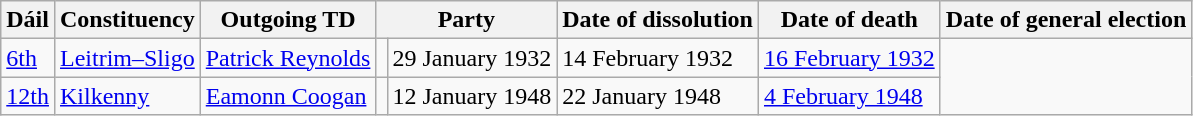<table class="wikitable">
<tr>
<th>Dáil</th>
<th>Constituency</th>
<th>Outgoing TD</th>
<th colspan=2>Party</th>
<th>Date of dissolution</th>
<th>Date of death</th>
<th>Date of general election</th>
</tr>
<tr>
<td><a href='#'>6th</a></td>
<td><a href='#'>Leitrim–Sligo</a></td>
<td><a href='#'>Patrick Reynolds</a></td>
<td></td>
<td>29 January 1932</td>
<td>14 February 1932</td>
<td><a href='#'>16 February 1932</a></td>
</tr>
<tr>
<td><a href='#'>12th</a></td>
<td><a href='#'>Kilkenny</a></td>
<td><a href='#'>Eamonn Coogan</a></td>
<td></td>
<td>12 January 1948</td>
<td>22 January 1948</td>
<td><a href='#'>4 February 1948</a></td>
</tr>
</table>
